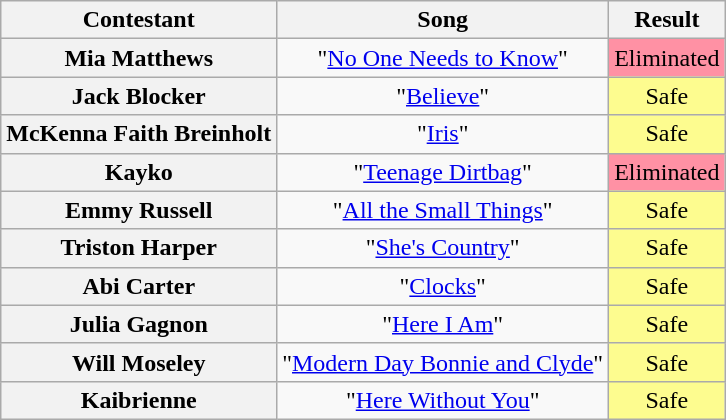<table class="wikitable unsortable" style="text-align:center;">
<tr>
<th scope="col">Contestant</th>
<th scope="col">Song</th>
<th scope="col">Result</th>
</tr>
<tr>
<th scope="row">Mia Matthews</th>
<td>"<a href='#'>No One Needs to Know</a>"</td>
<td style="background:#FF91A4;">Eliminated</td>
</tr>
<tr>
<th scope="row">Jack Blocker</th>
<td>"<a href='#'>Believe</a>"</td>
<td style="background:#FDFC8F;">Safe</td>
</tr>
<tr>
<th scope="row">McKenna Faith Breinholt</th>
<td>"<a href='#'>Iris</a>"</td>
<td style="background:#FDFC8F;">Safe</td>
</tr>
<tr>
<th scope="row">Kayko</th>
<td>"<a href='#'>Teenage Dirtbag</a>"</td>
<td style="background:#FF91A4;">Eliminated</td>
</tr>
<tr>
<th scope="row">Emmy Russell</th>
<td>"<a href='#'>All the Small Things</a>"</td>
<td style="background:#FDFC8F;">Safe</td>
</tr>
<tr>
<th scope="row">Triston Harper</th>
<td>"<a href='#'>She's Country</a>"</td>
<td style="background:#FDFC8F;">Safe</td>
</tr>
<tr>
<th scope="row">Abi Carter</th>
<td>"<a href='#'>Clocks</a>"</td>
<td style="background:#FDFC8F;">Safe</td>
</tr>
<tr>
<th scope="row">Julia Gagnon</th>
<td>"<a href='#'>Here I Am</a>"</td>
<td style="background:#FDFC8F;">Safe</td>
</tr>
<tr>
<th scope="row">Will Moseley</th>
<td>"<a href='#'>Modern Day Bonnie and Clyde</a>"</td>
<td style="background:#FDFC8F;">Safe</td>
</tr>
<tr>
<th scope="row">Kaibrienne</th>
<td>"<a href='#'>Here Without You</a>"</td>
<td style="background:#FDFC8F;">Safe</td>
</tr>
</table>
